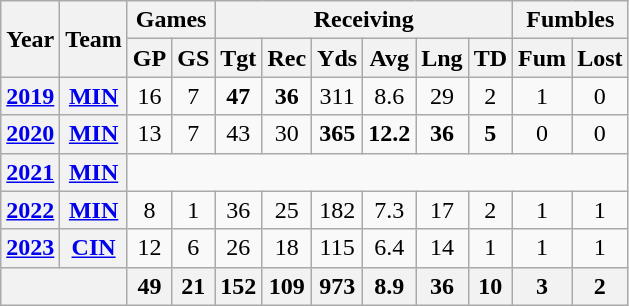<table class="wikitable" style="text-align: center;">
<tr>
<th rowspan="2">Year</th>
<th rowspan="2">Team</th>
<th colspan="2">Games</th>
<th colspan="6">Receiving</th>
<th colspan="2">Fumbles</th>
</tr>
<tr>
<th>GP</th>
<th>GS</th>
<th>Tgt</th>
<th>Rec</th>
<th>Yds</th>
<th>Avg</th>
<th>Lng</th>
<th>TD</th>
<th>Fum</th>
<th>Lost</th>
</tr>
<tr>
<th><a href='#'>2019</a></th>
<th><a href='#'>MIN</a></th>
<td>16</td>
<td>7</td>
<td><strong>47</strong></td>
<td><strong>36</strong></td>
<td>311</td>
<td>8.6</td>
<td>29</td>
<td>2</td>
<td>1</td>
<td>0</td>
</tr>
<tr>
<th><a href='#'>2020</a></th>
<th><a href='#'>MIN</a></th>
<td>13</td>
<td>7</td>
<td>43</td>
<td>30</td>
<td><strong>365</strong></td>
<td><strong>12.2</strong></td>
<td><strong>36</strong></td>
<td><strong>5</strong></td>
<td>0</td>
<td>0</td>
</tr>
<tr>
<th><a href='#'>2021</a></th>
<th><a href='#'>MIN</a></th>
<td colspan="10"></td>
</tr>
<tr>
<th><a href='#'>2022</a></th>
<th><a href='#'>MIN</a></th>
<td>8</td>
<td>1</td>
<td>36</td>
<td>25</td>
<td>182</td>
<td>7.3</td>
<td>17</td>
<td>2</td>
<td>1</td>
<td>1</td>
</tr>
<tr>
<th><a href='#'>2023</a></th>
<th><a href='#'>CIN</a></th>
<td>12</td>
<td>6</td>
<td>26</td>
<td>18</td>
<td>115</td>
<td>6.4</td>
<td>14</td>
<td>1</td>
<td>1</td>
<td>1</td>
</tr>
<tr>
<th colspan="2"></th>
<th>49</th>
<th>21</th>
<th>152</th>
<th>109</th>
<th>973</th>
<th>8.9</th>
<th>36</th>
<th>10</th>
<th>3</th>
<th>2</th>
</tr>
</table>
